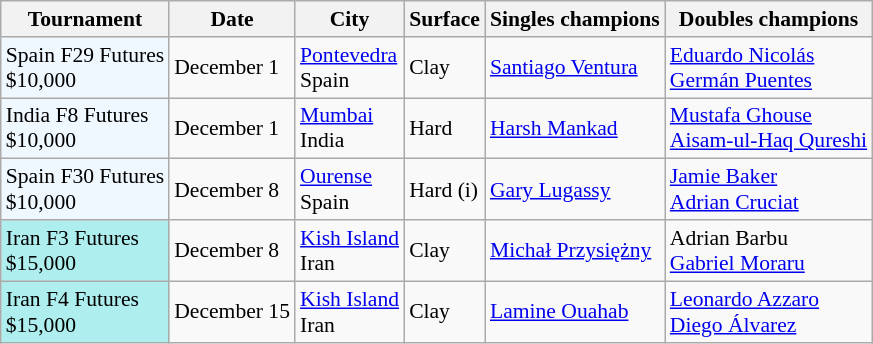<table class="sortable wikitable" style="font-size:90%">
<tr>
<th>Tournament</th>
<th>Date</th>
<th>City</th>
<th>Surface</th>
<th>Singles champions</th>
<th>Doubles champions</th>
</tr>
<tr>
<td style="background:#f0f8ff;">Spain F29 Futures<br>$10,000</td>
<td>December 1</td>
<td><a href='#'>Pontevedra</a><br>Spain</td>
<td>Clay</td>
<td> <a href='#'>Santiago Ventura</a></td>
<td> <a href='#'>Eduardo Nicolás</a> <br> <a href='#'>Germán Puentes</a></td>
</tr>
<tr>
<td style="background:#f0f8ff;">India F8 Futures<br>$10,000</td>
<td>December 1</td>
<td><a href='#'>Mumbai</a><br>India</td>
<td>Hard</td>
<td> <a href='#'>Harsh Mankad</a></td>
<td> <a href='#'>Mustafa Ghouse</a> <br> <a href='#'>Aisam-ul-Haq Qureshi</a></td>
</tr>
<tr>
<td style="background:#f0f8ff;">Spain F30 Futures<br>$10,000</td>
<td>December 8</td>
<td><a href='#'>Ourense</a><br>Spain</td>
<td>Hard (i)</td>
<td> <a href='#'>Gary Lugassy</a></td>
<td> <a href='#'>Jamie Baker</a> <br> <a href='#'>Adrian Cruciat</a></td>
</tr>
<tr>
<td style="background:#afeeee;">Iran F3 Futures<br>$15,000</td>
<td>December 8</td>
<td><a href='#'>Kish Island</a><br>Iran</td>
<td>Clay</td>
<td> <a href='#'>Michał Przysiężny</a></td>
<td> Adrian Barbu <br> <a href='#'>Gabriel Moraru</a></td>
</tr>
<tr>
<td style="background:#afeeee;">Iran F4 Futures<br>$15,000</td>
<td>December 15</td>
<td><a href='#'>Kish Island</a><br>Iran</td>
<td>Clay</td>
<td> <a href='#'>Lamine Ouahab</a></td>
<td> <a href='#'>Leonardo Azzaro</a> <br> <a href='#'>Diego Álvarez</a></td>
</tr>
</table>
